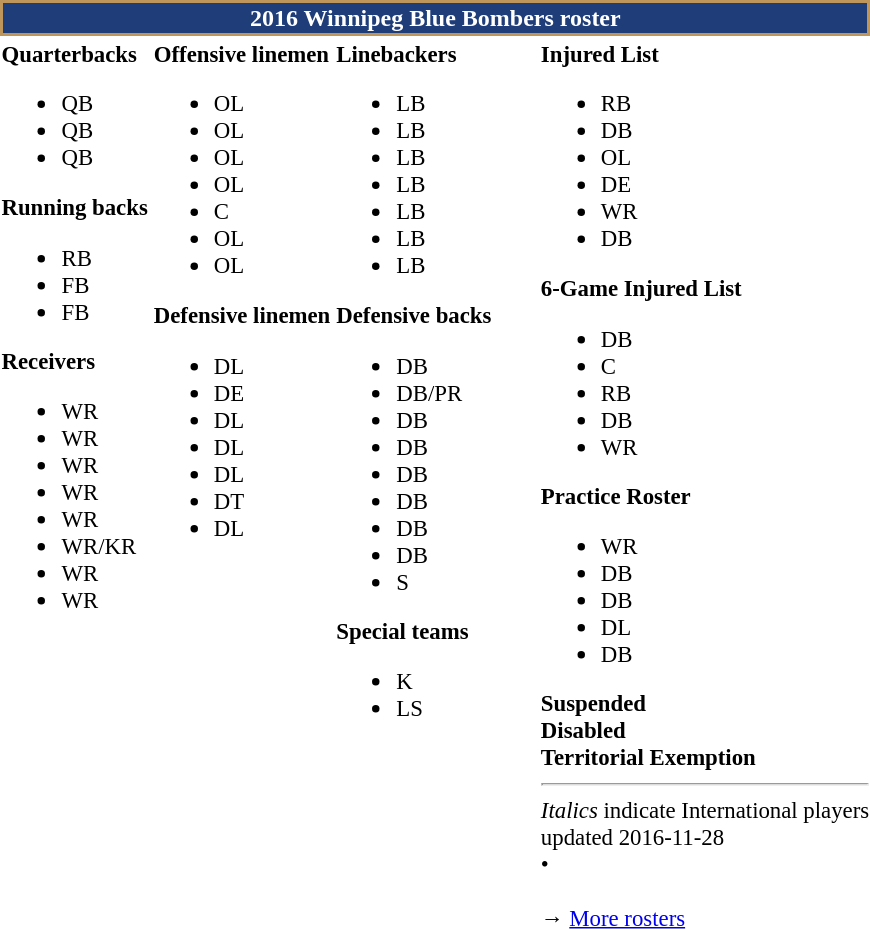<table class="toccolours" style="text-align: left;">
<tr>
<th colspan=7 style="background:#1E3D79; border: 2px solid #BE955B; color:#FFFFFF; text-align:center;">2016 Winnipeg Blue Bombers roster</th>
</tr>
<tr>
<td style="font-size: 95%;vertical-align:top;"><strong>Quarterbacks</strong><br><ul><li> QB</li><li> QB</li><li> QB</li></ul><strong>Running backs</strong><ul><li> RB</li><li> FB</li><li> FB</li></ul><strong>Receivers</strong><ul><li> WR</li><li> WR</li><li> WR</li><li> WR</li><li> WR</li><li> WR/KR</li><li> WR</li><li> WR</li></ul></td>
<td style="font-size: 95%;vertical-align:top;"><strong>Offensive linemen</strong><br><ul><li> OL</li><li> OL</li><li> OL</li><li> OL</li><li> C</li><li> OL</li><li> OL</li></ul><strong>Defensive linemen</strong><ul><li> DL</li><li> DE</li><li> DL</li><li> DL</li><li> DL</li><li> DT</li><li> DL</li></ul></td>
<td style="font-size: 95%;vertical-align:top;"><strong>Linebackers</strong><br><ul><li> LB</li><li> LB</li><li> LB</li><li> LB</li><li> LB</li><li> LB</li><li> LB</li></ul><strong>Defensive backs</strong><ul><li> DB</li><li> DB/PR</li><li> DB</li><li> DB</li><li> DB</li><li> DB</li><li> DB</li><li> DB</li><li> S</li></ul><strong>Special teams</strong><ul><li> K</li><li> LS</li></ul></td>
<td style="width: 25px;"></td>
<td style="font-size: 95%;vertical-align:top"><strong>Injured List</strong><br><ul><li> RB</li><li> DB</li><li> OL</li><li> DE</li><li> WR</li><li> DB</li></ul><strong>6-Game Injured List</strong><ul><li> DB</li><li> C</li><li> RB</li><li> DB</li><li> WR</li></ul><strong>Practice Roster</strong><ul><li> WR</li><li> DB</li><li> DB</li><li> DL</li><li> DB</li></ul><strong>Suspended</strong><br><strong>Disabled</strong><br><strong>Territorial Exemption</strong><br><hr>
<em>Italics</em> indicate International players<br>
<span></span> updated 2016-11-28<br>
<span></span> • <span></span><br>
<br>→ <a href='#'>More rosters</a></td>
</tr>
<tr>
</tr>
</table>
